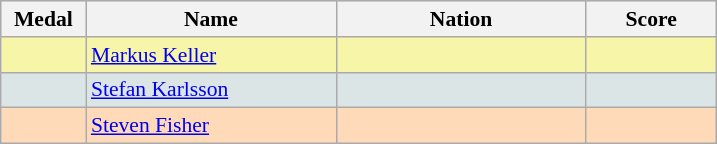<table class=wikitable style="border:1px solid #AAAAAA;font-size:90%">
<tr bgcolor="#E4E4E4">
<th width=50>Medal</th>
<th width=160>Name</th>
<th width=160>Nation</th>
<th width=80>Score</th>
</tr>
<tr bgcolor="#F7F6A8">
<td align="center"></td>
<td><a href='#'>Markus Keller</a></td>
<td></td>
<td align="center"></td>
</tr>
<tr bgcolor="#DCE5E5">
<td align="center"></td>
<td><a href='#'>Stefan Karlsson</a></td>
<td></td>
<td align="center"></td>
</tr>
<tr bgcolor="#FFDAB9">
<td align="center"></td>
<td><a href='#'>Steven Fisher</a></td>
<td></td>
<td align="center"></td>
</tr>
</table>
